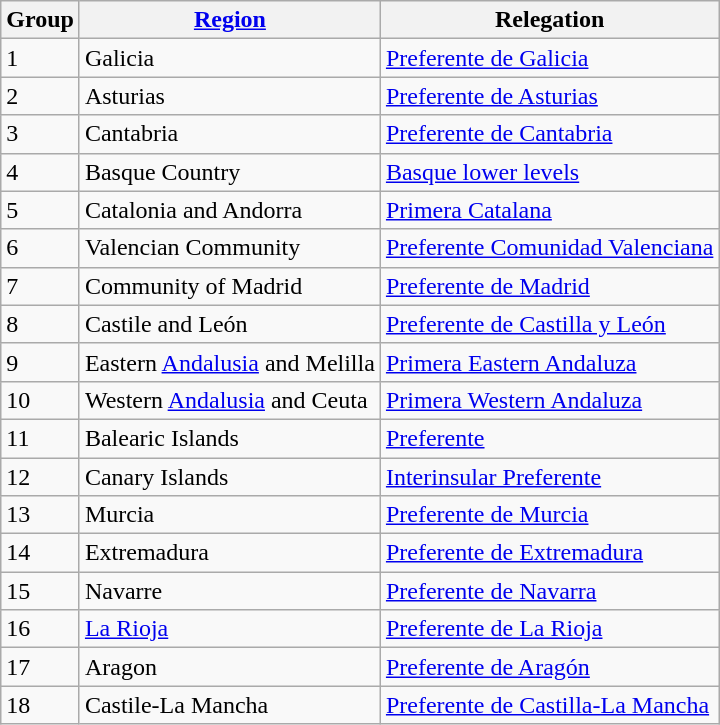<table class="wikitable">
<tr>
<th>Group</th>
<th><a href='#'>Region</a></th>
<th>Relegation</th>
</tr>
<tr>
<td>1</td>
<td>Galicia</td>
<td><a href='#'>Preferente de Galicia</a></td>
</tr>
<tr>
<td>2</td>
<td>Asturias</td>
<td><a href='#'>Preferente de Asturias</a></td>
</tr>
<tr>
<td>3</td>
<td>Cantabria</td>
<td><a href='#'>Preferente de Cantabria</a></td>
</tr>
<tr>
<td>4</td>
<td>Basque Country</td>
<td><a href='#'>Basque lower levels</a></td>
</tr>
<tr>
<td>5</td>
<td>Catalonia and Andorra</td>
<td><a href='#'>Primera Catalana</a></td>
</tr>
<tr>
<td>6</td>
<td>Valencian Community</td>
<td><a href='#'>Preferente Comunidad Valenciana</a></td>
</tr>
<tr>
<td>7</td>
<td>Community of Madrid</td>
<td><a href='#'>Preferente de Madrid</a></td>
</tr>
<tr>
<td>8</td>
<td>Castile and León</td>
<td><a href='#'>Preferente de Castilla y León</a></td>
</tr>
<tr>
<td>9</td>
<td>Eastern <a href='#'>Andalusia</a> and Melilla</td>
<td><a href='#'>Primera Eastern Andaluza</a></td>
</tr>
<tr>
<td>10</td>
<td>Western <a href='#'>Andalusia</a> and Ceuta</td>
<td><a href='#'>Primera Western Andaluza</a></td>
</tr>
<tr>
<td>11</td>
<td>Balearic Islands</td>
<td><a href='#'>Preferente</a></td>
</tr>
<tr>
<td>12</td>
<td>Canary Islands</td>
<td><a href='#'>Interinsular Preferente</a></td>
</tr>
<tr>
<td>13</td>
<td>Murcia</td>
<td><a href='#'>Preferente de Murcia</a></td>
</tr>
<tr>
<td>14</td>
<td>Extremadura</td>
<td><a href='#'>Preferente de Extremadura</a></td>
</tr>
<tr>
<td>15</td>
<td>Navarre</td>
<td><a href='#'>Preferente de Navarra</a></td>
</tr>
<tr>
<td>16</td>
<td><a href='#'>La Rioja</a></td>
<td><a href='#'>Preferente de La Rioja</a></td>
</tr>
<tr>
<td>17</td>
<td>Aragon</td>
<td><a href='#'>Preferente de Aragón</a></td>
</tr>
<tr>
<td>18</td>
<td>Castile-La Mancha</td>
<td><a href='#'>Preferente de Castilla-La Mancha</a></td>
</tr>
</table>
